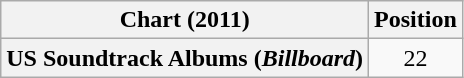<table class="wikitable plainrowheaders" style="text-align:center">
<tr>
<th scope="col">Chart (2011)</th>
<th scope="col">Position</th>
</tr>
<tr>
<th scope="row">US Soundtrack Albums (<em>Billboard</em>)</th>
<td>22</td>
</tr>
</table>
